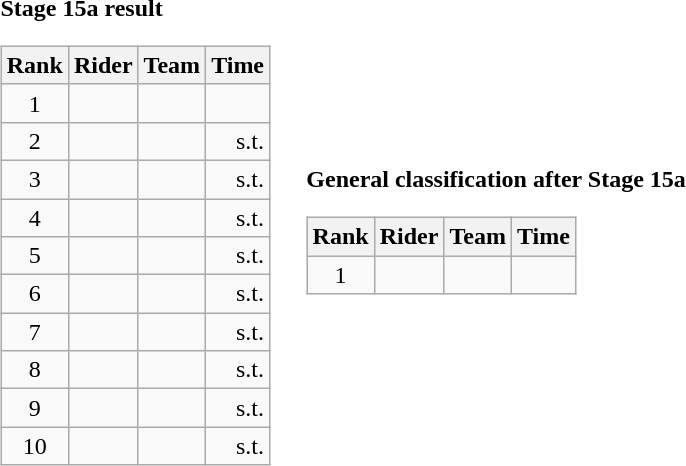<table>
<tr>
<td><strong>Stage 15a result</strong><br><table class="wikitable">
<tr>
<th scope="col">Rank</th>
<th scope="col">Rider</th>
<th scope="col">Team</th>
<th scope="col">Time</th>
</tr>
<tr>
<td style="text-align:center;">1</td>
<td></td>
<td></td>
<td style="text-align:right;"></td>
</tr>
<tr>
<td style="text-align:center;">2</td>
<td></td>
<td></td>
<td style="text-align:right;">s.t.</td>
</tr>
<tr>
<td style="text-align:center;">3</td>
<td></td>
<td></td>
<td style="text-align:right;">s.t.</td>
</tr>
<tr>
<td style="text-align:center;">4</td>
<td></td>
<td></td>
<td style="text-align:right;">s.t.</td>
</tr>
<tr>
<td style="text-align:center;">5</td>
<td></td>
<td></td>
<td style="text-align:right;">s.t.</td>
</tr>
<tr>
<td style="text-align:center;">6</td>
<td></td>
<td></td>
<td style="text-align:right;">s.t.</td>
</tr>
<tr>
<td style="text-align:center;">7</td>
<td></td>
<td></td>
<td style="text-align:right;">s.t.</td>
</tr>
<tr>
<td style="text-align:center;">8</td>
<td></td>
<td></td>
<td style="text-align:right;">s.t.</td>
</tr>
<tr>
<td style="text-align:center;">9</td>
<td></td>
<td></td>
<td style="text-align:right;">s.t.</td>
</tr>
<tr>
<td style="text-align:center;">10</td>
<td></td>
<td></td>
<td style="text-align:right;">s.t.</td>
</tr>
</table>
</td>
<td></td>
<td><strong>General classification after Stage 15a</strong><br><table class="wikitable">
<tr>
<th scope="col">Rank</th>
<th scope="col">Rider</th>
<th scope="col">Team</th>
<th scope="col">Time</th>
</tr>
<tr>
<td style="text-align:center;">1</td>
<td></td>
<td></td>
<td style="text-align:right;"></td>
</tr>
</table>
</td>
</tr>
</table>
